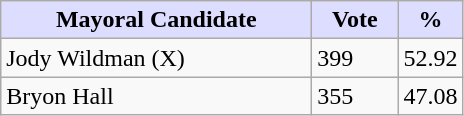<table class="wikitable">
<tr>
<th style="background:#ddf; width:200px;">Mayoral Candidate </th>
<th style="background:#ddf; width:50px;">Vote</th>
<th style="background:#ddf; width:30px;">%</th>
</tr>
<tr>
<td>Jody Wildman (X)</td>
<td>399</td>
<td>52.92</td>
</tr>
<tr>
<td>Bryon Hall</td>
<td>355</td>
<td>47.08</td>
</tr>
</table>
